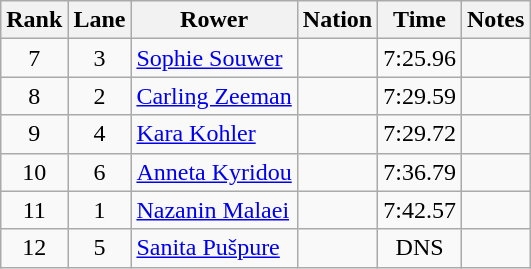<table class="wikitable sortable" style="text-align:center">
<tr>
<th>Rank</th>
<th>Lane</th>
<th>Rower</th>
<th>Nation</th>
<th>Time</th>
<th>Notes</th>
</tr>
<tr>
<td>7</td>
<td>3</td>
<td align=left><a href='#'>Sophie Souwer</a></td>
<td align=left></td>
<td>7:25.96</td>
<td></td>
</tr>
<tr>
<td>8</td>
<td>2</td>
<td align=left><a href='#'>Carling Zeeman</a></td>
<td align=left></td>
<td>7:29.59</td>
<td></td>
</tr>
<tr>
<td>9</td>
<td>4</td>
<td align=left><a href='#'>Kara Kohler</a></td>
<td align=left></td>
<td>7:29.72</td>
<td></td>
</tr>
<tr>
<td>10</td>
<td>6</td>
<td align=left><a href='#'>Anneta Kyridou</a></td>
<td align=left></td>
<td>7:36.79</td>
<td></td>
</tr>
<tr>
<td>11</td>
<td>1</td>
<td align=left><a href='#'>Nazanin Malaei</a></td>
<td align=left></td>
<td>7:42.57</td>
<td></td>
</tr>
<tr>
<td>12</td>
<td>5</td>
<td align=left><a href='#'>Sanita Pušpure</a></td>
<td align=left></td>
<td>DNS</td>
<td></td>
</tr>
</table>
